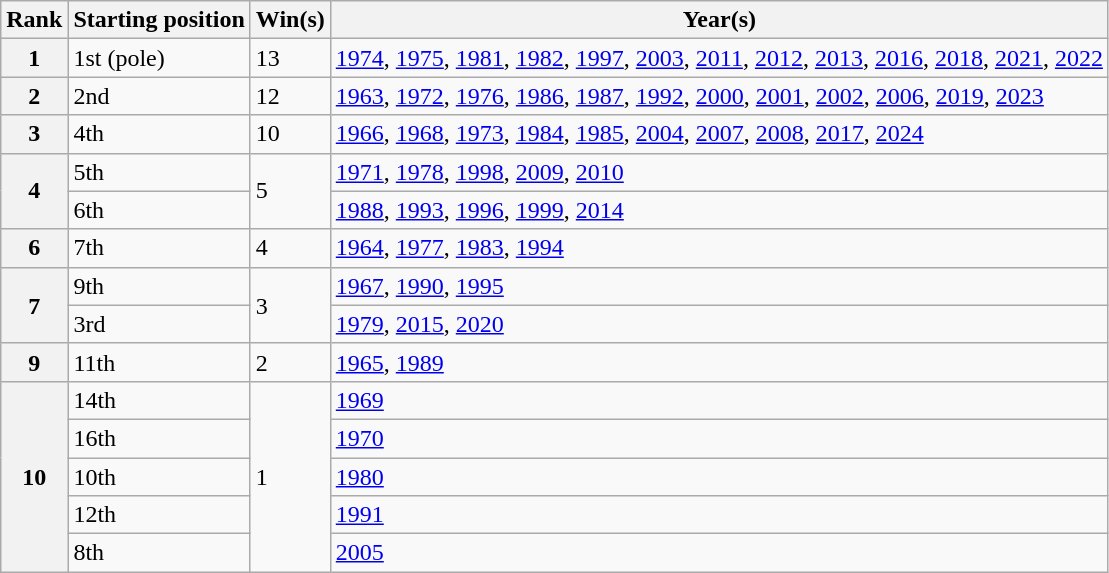<table class="wikitable">
<tr>
<th>Rank</th>
<th>Starting position</th>
<th>Win(s)</th>
<th>Year(s)</th>
</tr>
<tr>
<th>1</th>
<td>1st (pole)</td>
<td>13</td>
<td><a href='#'>1974</a>, <a href='#'>1975</a>, <a href='#'>1981</a>, <a href='#'>1982</a>, <a href='#'>1997</a>, <a href='#'>2003</a>, <a href='#'>2011</a>, <a href='#'>2012</a>, <a href='#'>2013</a>, <a href='#'>2016</a>, <a href='#'>2018</a>, <a href='#'>2021</a>, <a href='#'>2022</a></td>
</tr>
<tr>
<th>2</th>
<td>2nd</td>
<td>12</td>
<td><a href='#'>1963</a>, <a href='#'>1972</a>, <a href='#'>1976</a>, <a href='#'>1986</a>, <a href='#'>1987</a>, <a href='#'>1992</a>, <a href='#'>2000</a>, <a href='#'>2001</a>, <a href='#'>2002</a>, <a href='#'>2006</a>, <a href='#'>2019</a>, <a href='#'>2023</a></td>
</tr>
<tr>
<th>3</th>
<td>4th</td>
<td>10</td>
<td><a href='#'>1966</a>, <a href='#'>1968</a>, <a href='#'>1973</a>, <a href='#'>1984</a>, <a href='#'>1985</a>, <a href='#'>2004</a>, <a href='#'>2007</a>, <a href='#'>2008</a>, <a href='#'>2017</a>, <a href='#'>2024</a></td>
</tr>
<tr>
<th rowspan=2>4</th>
<td>5th</td>
<td rowspan=2>5</td>
<td><a href='#'>1971</a>, <a href='#'>1978</a>, <a href='#'>1998</a>, <a href='#'>2009</a>, <a href='#'>2010</a></td>
</tr>
<tr>
<td>6th</td>
<td><a href='#'>1988</a>, <a href='#'>1993</a>, <a href='#'>1996</a>, <a href='#'>1999</a>, <a href='#'>2014</a></td>
</tr>
<tr>
<th>6</th>
<td>7th</td>
<td>4</td>
<td><a href='#'>1964</a>, <a href='#'>1977</a>, <a href='#'>1983</a>, <a href='#'>1994</a></td>
</tr>
<tr>
<th rowspan=2>7</th>
<td>9th</td>
<td rowspan=2>3</td>
<td><a href='#'>1967</a>, <a href='#'>1990</a>, <a href='#'>1995</a></td>
</tr>
<tr>
<td>3rd</td>
<td><a href='#'>1979</a>, <a href='#'>2015</a>, <a href='#'>2020</a></td>
</tr>
<tr>
<th>9</th>
<td>11th</td>
<td>2</td>
<td><a href='#'>1965</a>, <a href='#'>1989</a></td>
</tr>
<tr>
<th rowspan=5>10</th>
<td>14th</td>
<td rowspan=5>1</td>
<td><a href='#'>1969</a></td>
</tr>
<tr>
<td>16th</td>
<td><a href='#'>1970</a></td>
</tr>
<tr>
<td>10th</td>
<td><a href='#'>1980</a></td>
</tr>
<tr>
<td>12th</td>
<td><a href='#'>1991</a></td>
</tr>
<tr>
<td>8th</td>
<td><a href='#'>2005</a></td>
</tr>
</table>
